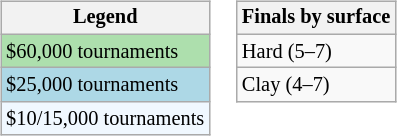<table>
<tr valign=top>
<td><br><table class=wikitable style="font-size:85%">
<tr>
<th>Legend</th>
</tr>
<tr style="background:#addfad;">
<td>$60,000 tournaments</td>
</tr>
<tr style="background:lightblue;">
<td>$25,000 tournaments</td>
</tr>
<tr style="background:#f0f8ff;">
<td>$10/15,000 tournaments</td>
</tr>
</table>
</td>
<td><br><table class=wikitable style="font-size:85%">
<tr>
<th>Finals by surface</th>
</tr>
<tr>
<td>Hard (5–7)</td>
</tr>
<tr>
<td>Clay (4–7)</td>
</tr>
</table>
</td>
</tr>
</table>
